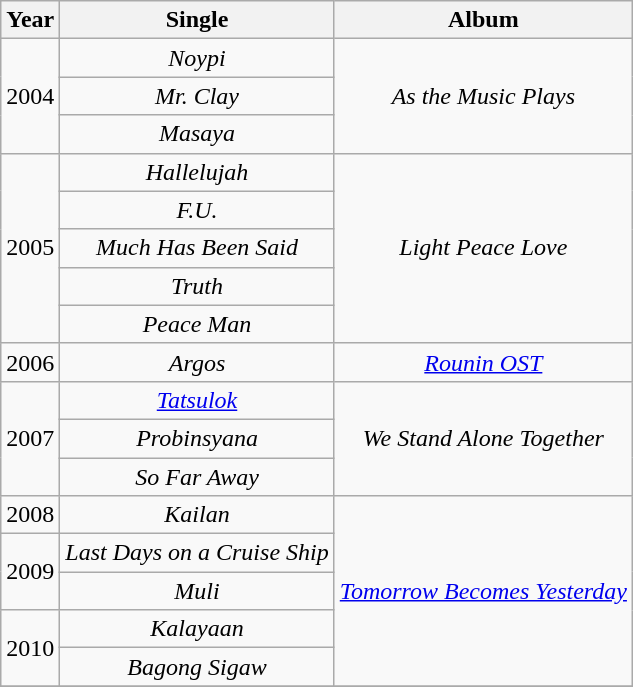<table class="wikitable">
<tr>
<th>Year</th>
<th>Single</th>
<th>Album</th>
</tr>
<tr>
<td align="left" rowspan="3">2004</td>
<td align="center"><em>Noypi</em></td>
<td align="center" rowspan="3"><em>As the Music Plays</em></td>
</tr>
<tr>
<td align="center"><em>Mr. Clay</em></td>
</tr>
<tr>
<td align="center"><em>Masaya</em></td>
</tr>
<tr>
<td align="left" rowspan="5">2005</td>
<td align="center"><em>Hallelujah</em></td>
<td align="center" rowspan="5"><em>Light Peace Love</em></td>
</tr>
<tr>
<td align="center"><em>F.U.</em></td>
</tr>
<tr>
<td align="center"><em>Much Has Been Said</em></td>
</tr>
<tr>
<td align="center"><em>Truth</em></td>
</tr>
<tr>
<td align="center"><em>Peace Man </em></td>
</tr>
<tr>
<td align="left" rowspan="1">2006</td>
<td align="center"><em>Argos</em></td>
<td align="center" rowspan="1"><em><a href='#'>Rounin OST</a></em></td>
</tr>
<tr>
<td align="left" rowspan="3">2007</td>
<td align="center"><em><a href='#'>Tatsulok</a></em></td>
<td align="center" rowspan="3"><em>We Stand Alone Together</em></td>
</tr>
<tr>
<td align="center"><em>Probinsyana</em></td>
</tr>
<tr>
<td align="center"><em>So Far Away</em></td>
</tr>
<tr>
<td align="left" rowspan="1">2008</td>
<td align="center"><em>Kailan</em></td>
<td align="center" rowspan="5"><em><a href='#'>Tomorrow Becomes Yesterday</a></em></td>
</tr>
<tr>
<td align="left" rowspan="2">2009</td>
<td align="center"><em>Last Days on a Cruise Ship</em></td>
</tr>
<tr>
<td align="center"><em>Muli</em></td>
</tr>
<tr>
<td align="left" rowspan="2">2010</td>
<td align="center"><em>Kalayaan</em></td>
</tr>
<tr>
<td align="center"><em>Bagong Sigaw</em></td>
</tr>
<tr>
</tr>
</table>
